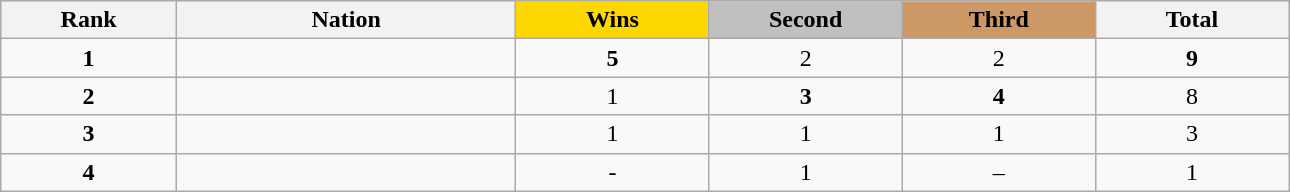<table class="wikitable collapsible autocollapse plainrowheaders" width=68% style="text-align:center;">
<tr style="background-color:#EDEDED;">
<th width=100px class="hintergrundfarbe5">Rank</th>
<th width=200px class="hintergrundfarbe6">Nation</th>
<th style="background:    gold; width:15%">Wins</th>
<th style="background:  silver; width:15%">Second</th>
<th style="background: #CC9966; width:15%">Third</th>
<th class="hintergrundfarbe6" style="width:15%">Total</th>
</tr>
<tr>
<td><strong>1</strong></td>
<td style="text-align:left"></td>
<td><strong>5</strong></td>
<td>2</td>
<td>2</td>
<td><strong>9</strong></td>
</tr>
<tr>
<td><strong>2</strong></td>
<td style="text-align:left"></td>
<td>1</td>
<td><strong>3</strong></td>
<td><strong>4</strong></td>
<td>8</td>
</tr>
<tr>
<td><strong>3</strong></td>
<td style="text-align:left"></td>
<td>1</td>
<td>1</td>
<td>1</td>
<td>3</td>
</tr>
<tr>
<td><strong>4</strong></td>
<td style="text-align:left"></td>
<td>-</td>
<td>1</td>
<td>–</td>
<td>1</td>
</tr>
</table>
